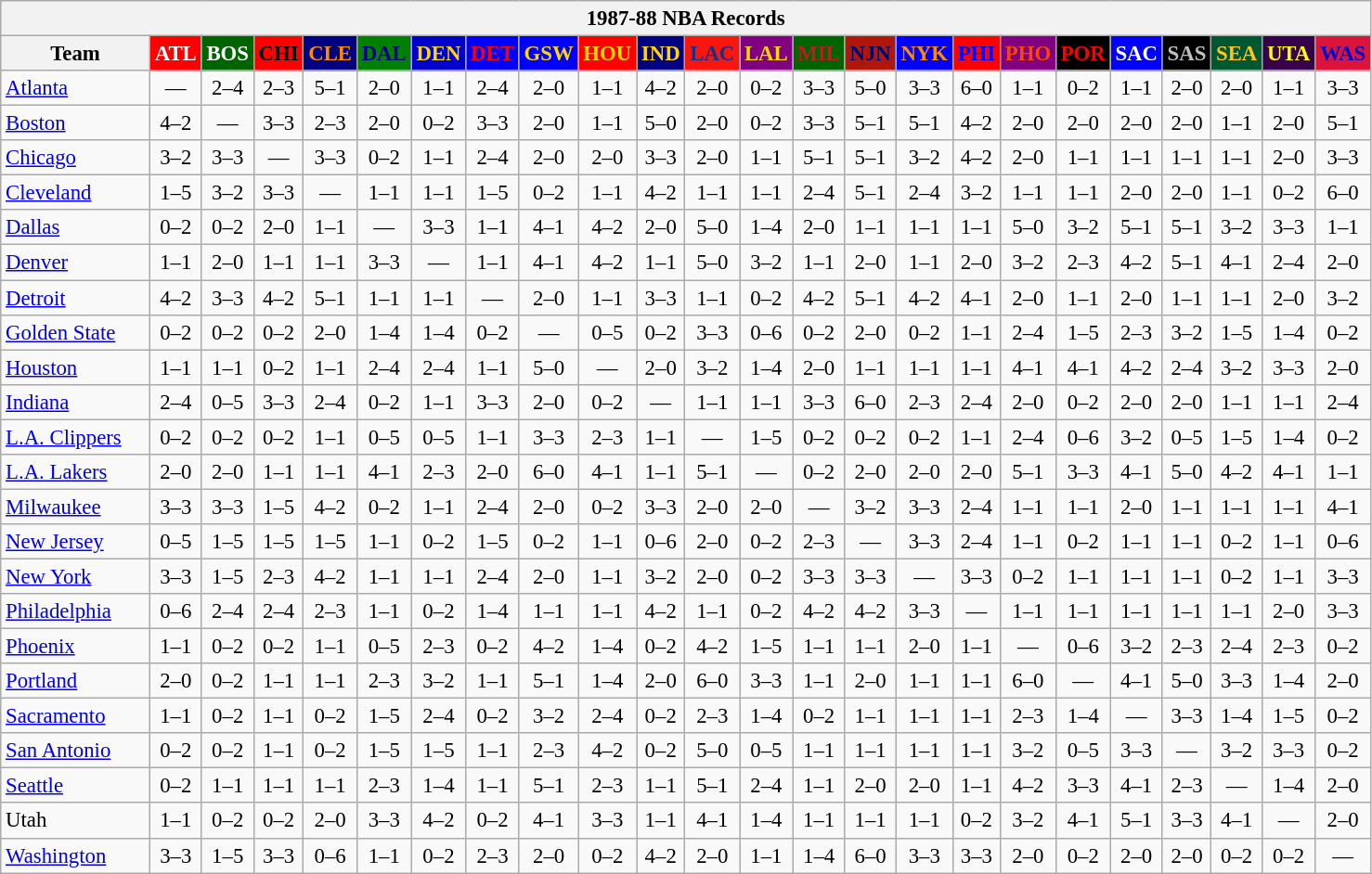<table class="wikitable" style="font-size:95%; text-align:center;">
<tr>
<th colspan=24>1987-88 NBA Records</th>
</tr>
<tr>
<th width=100>Team</th>
<th style="background:#FF0000;color:#FFFFFF;width=35">ATL</th>
<th style="background:#006400;color:#FFFFFF;width=35">BOS</th>
<th style="background:#FF0000;color:#000000;width=35">CHI</th>
<th style="background:#000080;color:#FF8C00;width=35">CLE</th>
<th style="background:#008000;color:#00008B;width=35">DAL</th>
<th style="background:#0000CD;color:#FFD700;width=35">DEN</th>
<th style="background:#0000FF;color:#FF0000;width=35">DET</th>
<th style="background:#0000FF;color:#FFD700;width=35">GSW</th>
<th style="background:#FF0000;color:#FFD700;width=35">HOU</th>
<th style="background:#000080;color:#FFD700;width=35">IND</th>
<th style="background:#F9160D;color:#1A2E8B;width=35">LAC</th>
<th style="background:#800080;color:#FFD700;width=35">LAL</th>
<th style="background:#006400;color:#B22222;width=35">MIL</th>
<th style="background:#B0170C;color:#00056D;width=35">NJN</th>
<th style="background:#0000FF;color:#FF8C00;width=35">NYK</th>
<th style="background:#FF0000;color:#0000FF;width=35">PHI</th>
<th style="background:#800080;color:#FF4500;width=35">PHO</th>
<th style="background:#000000;color:#FF0000;width=35">POR</th>
<th style="background:#0000FF;color:#FFFFFF;width=35">SAC</th>
<th style="background:#000000;color:#C0C0C0;width=35">SAS</th>
<th style="background:#005831;color:#FFC322;width=35">SEA</th>
<th style="background:#36004A;color:#FFFF00;width=35">UTA</th>
<th style="background:#DC143C;color:#0000CD;width=35">WAS</th>
</tr>
<tr>
<td style="text-align:left;"><a href='#'>Atlanta</a></td>
<td>—</td>
<td>2–4</td>
<td>2–3</td>
<td>5–1</td>
<td>2–0</td>
<td>1–1</td>
<td>2–4</td>
<td>2–0</td>
<td>1–1</td>
<td>4–2</td>
<td>2–0</td>
<td>0–2</td>
<td>3–3</td>
<td>5–0</td>
<td>3–3</td>
<td>6–0</td>
<td>1–1</td>
<td>0–2</td>
<td>1–1</td>
<td>2–0</td>
<td>2–0</td>
<td>1–1</td>
<td>3–3</td>
</tr>
<tr>
<td style="text-align:left;"><a href='#'>Boston</a></td>
<td>4–2</td>
<td>—</td>
<td>3–3</td>
<td>2–3</td>
<td>2–0</td>
<td>0–2</td>
<td>3–3</td>
<td>2–0</td>
<td>1–1</td>
<td>5–0</td>
<td>2–0</td>
<td>0–2</td>
<td>3–3</td>
<td>5–1</td>
<td>5–1</td>
<td>4–2</td>
<td>2–0</td>
<td>2–0</td>
<td>2–0</td>
<td>2–0</td>
<td>1–1</td>
<td>2–0</td>
<td>5–1</td>
</tr>
<tr>
<td style="text-align:left;"><a href='#'>Chicago</a></td>
<td>3–2</td>
<td>3–3</td>
<td>—</td>
<td>3–3</td>
<td>0–2</td>
<td>1–1</td>
<td>2–4</td>
<td>2–0</td>
<td>2–0</td>
<td>3–3</td>
<td>2–0</td>
<td>1–1</td>
<td>5–1</td>
<td>5–1</td>
<td>3–2</td>
<td>4–2</td>
<td>2–0</td>
<td>1–1</td>
<td>1–1</td>
<td>1–1</td>
<td>1–1</td>
<td>2–0</td>
<td>3–3</td>
</tr>
<tr>
<td style="text-align:left;"><a href='#'>Cleveland</a></td>
<td>1–5</td>
<td>3–2</td>
<td>3–3</td>
<td>—</td>
<td>1–1</td>
<td>1–1</td>
<td>1–5</td>
<td>0–2</td>
<td>1–1</td>
<td>4–2</td>
<td>1–1</td>
<td>1–1</td>
<td>2–4</td>
<td>5–1</td>
<td>2–4</td>
<td>3–2</td>
<td>1–1</td>
<td>1–1</td>
<td>2–0</td>
<td>2–0</td>
<td>1–1</td>
<td>0–2</td>
<td>6–0</td>
</tr>
<tr>
<td style="text-align:left;"><a href='#'>Dallas</a></td>
<td>0–2</td>
<td>0–2</td>
<td>2–0</td>
<td>1–1</td>
<td>—</td>
<td>3–3</td>
<td>1–1</td>
<td>4–1</td>
<td>4–2</td>
<td>2–0</td>
<td>5–0</td>
<td>1–4</td>
<td>2–0</td>
<td>1–1</td>
<td>1–1</td>
<td>1–1</td>
<td>5–0</td>
<td>3–2</td>
<td>5–1</td>
<td>5–1</td>
<td>3–2</td>
<td>3–3</td>
<td>1–1</td>
</tr>
<tr>
<td style="text-align:left;"><a href='#'>Denver</a></td>
<td>1–1</td>
<td>2–0</td>
<td>1–1</td>
<td>1–1</td>
<td>3–3</td>
<td>—</td>
<td>1–1</td>
<td>4–1</td>
<td>4–2</td>
<td>1–1</td>
<td>5–0</td>
<td>3–2</td>
<td>1–1</td>
<td>2–0</td>
<td>1–1</td>
<td>2–0</td>
<td>3–2</td>
<td>2–3</td>
<td>4–2</td>
<td>5–1</td>
<td>4–1</td>
<td>2–4</td>
<td>2–0</td>
</tr>
<tr>
<td style="text-align:left;"><a href='#'>Detroit</a></td>
<td>4–2</td>
<td>3–3</td>
<td>4–2</td>
<td>5–1</td>
<td>1–1</td>
<td>1–1</td>
<td>—</td>
<td>2–0</td>
<td>1–1</td>
<td>3–3</td>
<td>1–1</td>
<td>0–2</td>
<td>4–2</td>
<td>5–1</td>
<td>4–2</td>
<td>4–1</td>
<td>2–0</td>
<td>1–1</td>
<td>2–0</td>
<td>1–1</td>
<td>1–1</td>
<td>2–0</td>
<td>3–2</td>
</tr>
<tr>
<td style="text-align:left;"><a href='#'>Golden State</a></td>
<td>0–2</td>
<td>0–2</td>
<td>0–2</td>
<td>2–0</td>
<td>1–4</td>
<td>1–4</td>
<td>0–2</td>
<td>—</td>
<td>0–5</td>
<td>0–2</td>
<td>3–3</td>
<td>0–6</td>
<td>0–2</td>
<td>2–0</td>
<td>0–2</td>
<td>1–1</td>
<td>2–4</td>
<td>1–5</td>
<td>2–3</td>
<td>3–2</td>
<td>1–5</td>
<td>1–4</td>
<td>0–2</td>
</tr>
<tr>
<td style="text-align:left;"><a href='#'>Houston</a></td>
<td>1–1</td>
<td>1–1</td>
<td>0–2</td>
<td>1–1</td>
<td>2–4</td>
<td>2–4</td>
<td>1–1</td>
<td>5–0</td>
<td>—</td>
<td>2–0</td>
<td>3–2</td>
<td>1–4</td>
<td>2–0</td>
<td>1–1</td>
<td>1–1</td>
<td>1–1</td>
<td>4–1</td>
<td>4–1</td>
<td>4–2</td>
<td>2–4</td>
<td>3–2</td>
<td>3–3</td>
<td>2–0</td>
</tr>
<tr>
<td style="text-align:left;"><a href='#'>Indiana</a></td>
<td>2–4</td>
<td>0–5</td>
<td>3–3</td>
<td>2–4</td>
<td>0–2</td>
<td>1–1</td>
<td>3–3</td>
<td>2–0</td>
<td>0–2</td>
<td>—</td>
<td>1–1</td>
<td>1–1</td>
<td>3–3</td>
<td>6–0</td>
<td>2–3</td>
<td>2–4</td>
<td>2–0</td>
<td>0–2</td>
<td>2–0</td>
<td>2–0</td>
<td>1–1</td>
<td>1–1</td>
<td>2–4</td>
</tr>
<tr>
<td style="text-align:left;"><a href='#'>L.A. Clippers</a></td>
<td>0–2</td>
<td>0–2</td>
<td>0–2</td>
<td>1–1</td>
<td>0–5</td>
<td>0–5</td>
<td>1–1</td>
<td>3–3</td>
<td>2–3</td>
<td>1–1</td>
<td>—</td>
<td>1–5</td>
<td>0–2</td>
<td>0–2</td>
<td>0–2</td>
<td>1–1</td>
<td>2–4</td>
<td>0–6</td>
<td>3–2</td>
<td>0–5</td>
<td>1–5</td>
<td>1–4</td>
<td>0–2</td>
</tr>
<tr>
<td style="text-align:left;"><a href='#'>L.A. Lakers</a></td>
<td>2–0</td>
<td>2–0</td>
<td>1–1</td>
<td>1–1</td>
<td>4–1</td>
<td>2–3</td>
<td>2–0</td>
<td>6–0</td>
<td>4–1</td>
<td>1–1</td>
<td>5–1</td>
<td>—</td>
<td>0–2</td>
<td>2–0</td>
<td>2–0</td>
<td>2–0</td>
<td>5–1</td>
<td>3–3</td>
<td>4–1</td>
<td>5–0</td>
<td>4–2</td>
<td>4–1</td>
<td>1–1</td>
</tr>
<tr>
<td style="text-align:left;"><a href='#'>Milwaukee</a></td>
<td>3–3</td>
<td>3–3</td>
<td>1–5</td>
<td>4–2</td>
<td>0–2</td>
<td>1–1</td>
<td>2–4</td>
<td>2–0</td>
<td>0–2</td>
<td>3–3</td>
<td>2–0</td>
<td>2–0</td>
<td>—</td>
<td>3–2</td>
<td>3–3</td>
<td>2–4</td>
<td>1–1</td>
<td>1–1</td>
<td>2–0</td>
<td>1–1</td>
<td>1–1</td>
<td>1–1</td>
<td>4–1</td>
</tr>
<tr>
<td style="text-align:left;"><a href='#'>New Jersey</a></td>
<td>0–5</td>
<td>1–5</td>
<td>1–5</td>
<td>1–5</td>
<td>1–1</td>
<td>0–2</td>
<td>1–5</td>
<td>0–2</td>
<td>1–1</td>
<td>0–6</td>
<td>2–0</td>
<td>0–2</td>
<td>2–3</td>
<td>—</td>
<td>3–3</td>
<td>2–4</td>
<td>1–1</td>
<td>0–2</td>
<td>1–1</td>
<td>1–1</td>
<td>0–2</td>
<td>1–1</td>
<td>0–6</td>
</tr>
<tr>
<td style="text-align:left;"><a href='#'>New York</a></td>
<td>3–3</td>
<td>1–5</td>
<td>2–3</td>
<td>4–2</td>
<td>1–1</td>
<td>1–1</td>
<td>2–4</td>
<td>2–0</td>
<td>1–1</td>
<td>3–2</td>
<td>2–0</td>
<td>0–2</td>
<td>3–3</td>
<td>3–3</td>
<td>—</td>
<td>3–3</td>
<td>0–2</td>
<td>1–1</td>
<td>1–1</td>
<td>1–1</td>
<td>0–2</td>
<td>1–1</td>
<td>3–3</td>
</tr>
<tr>
<td style="text-align:left;"><a href='#'>Philadelphia</a></td>
<td>0–6</td>
<td>2–4</td>
<td>2–4</td>
<td>2–3</td>
<td>1–1</td>
<td>0–2</td>
<td>1–4</td>
<td>1–1</td>
<td>1–1</td>
<td>4–2</td>
<td>1–1</td>
<td>0–2</td>
<td>4–2</td>
<td>4–2</td>
<td>3–3</td>
<td>—</td>
<td>1–1</td>
<td>1–1</td>
<td>1–1</td>
<td>1–1</td>
<td>1–1</td>
<td>2–0</td>
<td>3–3</td>
</tr>
<tr>
<td style="text-align:left;"><a href='#'>Phoenix</a></td>
<td>1–1</td>
<td>0–2</td>
<td>0–2</td>
<td>1–1</td>
<td>0–5</td>
<td>2–3</td>
<td>0–2</td>
<td>4–2</td>
<td>1–4</td>
<td>0–2</td>
<td>4–2</td>
<td>1–5</td>
<td>1–1</td>
<td>1–1</td>
<td>2–0</td>
<td>1–1</td>
<td>—</td>
<td>0–6</td>
<td>3–2</td>
<td>2–3</td>
<td>2–4</td>
<td>2–3</td>
<td>0–2</td>
</tr>
<tr>
<td style="text-align:left;"><a href='#'>Portland</a></td>
<td>2–0</td>
<td>0–2</td>
<td>1–1</td>
<td>1–1</td>
<td>2–3</td>
<td>3–2</td>
<td>1–1</td>
<td>5–1</td>
<td>1–4</td>
<td>2–0</td>
<td>6–0</td>
<td>3–3</td>
<td>1–1</td>
<td>2–0</td>
<td>1–1</td>
<td>1–1</td>
<td>6–0</td>
<td>—</td>
<td>4–1</td>
<td>5–0</td>
<td>3–3</td>
<td>1–4</td>
<td>2–0</td>
</tr>
<tr>
<td style="text-align:left;"><a href='#'>Sacramento</a></td>
<td>1–1</td>
<td>0–2</td>
<td>1–1</td>
<td>0–2</td>
<td>1–5</td>
<td>2–4</td>
<td>0–2</td>
<td>3–2</td>
<td>2–4</td>
<td>0–2</td>
<td>2–3</td>
<td>1–4</td>
<td>0–2</td>
<td>1–1</td>
<td>1–1</td>
<td>1–1</td>
<td>2–3</td>
<td>1–4</td>
<td>—</td>
<td>3–3</td>
<td>1–4</td>
<td>1–5</td>
<td>0–2</td>
</tr>
<tr>
<td style="text-align:left;"><a href='#'>San Antonio</a></td>
<td>0–2</td>
<td>0–2</td>
<td>1–1</td>
<td>0–2</td>
<td>1–5</td>
<td>1–5</td>
<td>1–1</td>
<td>2–3</td>
<td>4–2</td>
<td>0–2</td>
<td>5–0</td>
<td>0–5</td>
<td>1–1</td>
<td>1–1</td>
<td>1–1</td>
<td>1–1</td>
<td>3–2</td>
<td>0–5</td>
<td>3–3</td>
<td>—</td>
<td>3–2</td>
<td>3–3</td>
<td>0–2</td>
</tr>
<tr>
<td style="text-align:left;"><a href='#'>Seattle</a></td>
<td>0–2</td>
<td>1–1</td>
<td>1–1</td>
<td>1–1</td>
<td>2–3</td>
<td>1–4</td>
<td>1–1</td>
<td>5–1</td>
<td>2–3</td>
<td>1–1</td>
<td>5–1</td>
<td>2–4</td>
<td>1–1</td>
<td>2–0</td>
<td>2–0</td>
<td>1–1</td>
<td>4–2</td>
<td>3–3</td>
<td>4–1</td>
<td>2–3</td>
<td>—</td>
<td>1–4</td>
<td>2–0</td>
</tr>
<tr>
<td style="text-align:left;">Utah</td>
<td>1–1</td>
<td>0–2</td>
<td>0–2</td>
<td>2–0</td>
<td>3–3</td>
<td>4–2</td>
<td>0–2</td>
<td>4–1</td>
<td>3–3</td>
<td>1–1</td>
<td>4–1</td>
<td>1–4</td>
<td>1–1</td>
<td>1–1</td>
<td>1–1</td>
<td>0–2</td>
<td>3–2</td>
<td>4–1</td>
<td>5–1</td>
<td>3–3</td>
<td>4–1</td>
<td>—</td>
<td>2–0</td>
</tr>
<tr>
<td style="text-align:left;"><a href='#'>Washington</a></td>
<td>3–3</td>
<td>1–5</td>
<td>3–3</td>
<td>0–6</td>
<td>1–1</td>
<td>0–2</td>
<td>2–3</td>
<td>2–0</td>
<td>0–2</td>
<td>4–2</td>
<td>2–0</td>
<td>1–1</td>
<td>1–4</td>
<td>6–0</td>
<td>3–3</td>
<td>3–3</td>
<td>2–0</td>
<td>0–2</td>
<td>2–0</td>
<td>2–0</td>
<td>0–2</td>
<td>0–2</td>
<td>—</td>
</tr>
</table>
